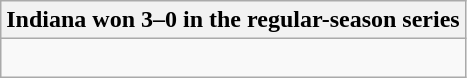<table class="wikitable collapsible collapsed">
<tr>
<th>Indiana won 3–0 in the regular-season series</th>
</tr>
<tr>
<td><br>

</td>
</tr>
</table>
